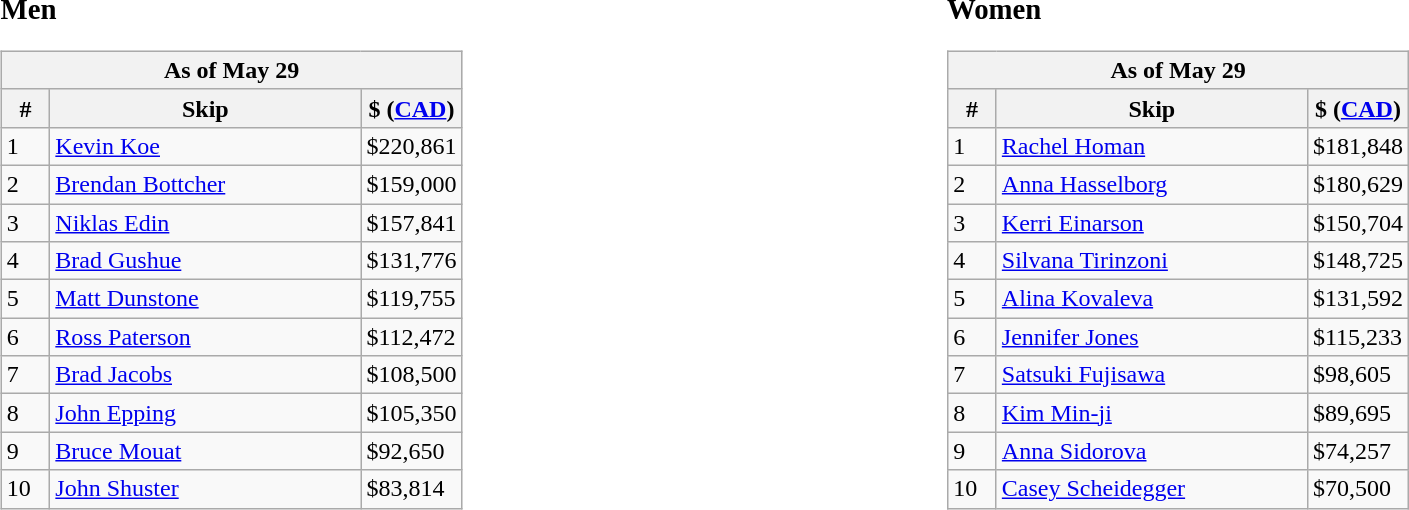<table>
<tr>
<td width=20% valign="top"><br><big><strong>Men</strong></big><table class=wikitable>
<tr>
<th colspan=3>As of May 29</th>
</tr>
<tr>
<th width=25>#</th>
<th width=200>Skip</th>
<th width=50>$ (<a href='#'>CAD</a>)</th>
</tr>
<tr>
<td>1</td>
<td> <a href='#'>Kevin Koe</a></td>
<td>$220,861</td>
</tr>
<tr>
<td>2</td>
<td> <a href='#'>Brendan Bottcher</a></td>
<td>$159,000</td>
</tr>
<tr>
<td>3</td>
<td> <a href='#'>Niklas Edin</a></td>
<td>$157,841</td>
</tr>
<tr>
<td>4</td>
<td> <a href='#'>Brad Gushue</a></td>
<td>$131,776</td>
</tr>
<tr>
<td>5</td>
<td> <a href='#'>Matt Dunstone</a></td>
<td>$119,755</td>
</tr>
<tr>
<td>6</td>
<td> <a href='#'>Ross Paterson</a></td>
<td>$112,472</td>
</tr>
<tr>
<td>7</td>
<td> <a href='#'>Brad Jacobs</a></td>
<td>$108,500</td>
</tr>
<tr>
<td>8</td>
<td> <a href='#'>John Epping</a></td>
<td>$105,350</td>
</tr>
<tr>
<td>9</td>
<td> <a href='#'>Bruce Mouat</a></td>
<td>$92,650</td>
</tr>
<tr>
<td>10</td>
<td> <a href='#'>John Shuster</a></td>
<td>$83,814</td>
</tr>
</table>
</td>
<td width=20% valign="top"><br><big><strong>Women</strong></big><table class=wikitable>
<tr>
<th colspan=3>As of May 29</th>
</tr>
<tr>
<th width=25>#</th>
<th width=200>Skip</th>
<th width=50>$ (<a href='#'>CAD</a>)</th>
</tr>
<tr>
<td>1</td>
<td> <a href='#'>Rachel Homan</a></td>
<td>$181,848</td>
</tr>
<tr>
<td>2</td>
<td> <a href='#'>Anna Hasselborg</a></td>
<td>$180,629</td>
</tr>
<tr>
<td>3</td>
<td> <a href='#'>Kerri Einarson</a></td>
<td>$150,704</td>
</tr>
<tr>
<td>4</td>
<td> <a href='#'>Silvana Tirinzoni</a></td>
<td>$148,725</td>
</tr>
<tr>
<td>5</td>
<td> <a href='#'>Alina Kovaleva</a></td>
<td>$131,592</td>
</tr>
<tr>
<td>6</td>
<td> <a href='#'>Jennifer Jones</a></td>
<td>$115,233</td>
</tr>
<tr>
<td>7</td>
<td> <a href='#'>Satsuki Fujisawa</a></td>
<td>$98,605</td>
</tr>
<tr>
<td>8</td>
<td> <a href='#'>Kim Min-ji</a></td>
<td>$89,695</td>
</tr>
<tr>
<td>9</td>
<td> <a href='#'>Anna Sidorova</a></td>
<td>$74,257</td>
</tr>
<tr>
<td>10</td>
<td> <a href='#'>Casey Scheidegger</a></td>
<td>$70,500</td>
</tr>
</table>
</td>
</tr>
</table>
